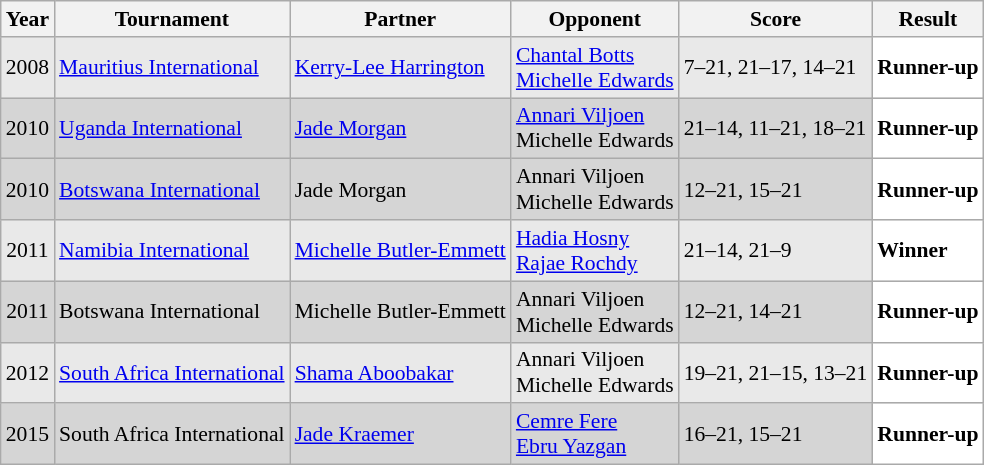<table class="sortable wikitable" style="font-size: 90%;">
<tr>
<th>Year</th>
<th>Tournament</th>
<th>Partner</th>
<th>Opponent</th>
<th>Score</th>
<th>Result</th>
</tr>
<tr style="background:#E9E9E9">
<td align="center">2008</td>
<td align="left"><a href='#'>Mauritius International</a></td>
<td align="left"> <a href='#'>Kerry-Lee Harrington</a></td>
<td align="left"> <a href='#'>Chantal Botts</a><br> <a href='#'>Michelle Edwards</a></td>
<td align="left">7–21, 21–17, 14–21</td>
<td style="text-align:left; background:white"> <strong>Runner-up</strong></td>
</tr>
<tr style="background:#D5D5D5">
<td align="center">2010</td>
<td align="left"><a href='#'>Uganda International</a></td>
<td align="left"> <a href='#'>Jade Morgan</a></td>
<td align="left"> <a href='#'>Annari Viljoen</a><br> Michelle Edwards</td>
<td align="left">21–14, 11–21, 18–21</td>
<td style="text-align:left; background:white"> <strong>Runner-up</strong></td>
</tr>
<tr style="background:#D5D5D5">
<td align="center">2010</td>
<td align="left"><a href='#'>Botswana International</a></td>
<td align="left"> Jade Morgan</td>
<td align="left"> Annari Viljoen<br> Michelle Edwards</td>
<td align="left">12–21, 15–21</td>
<td style="text-align:left; background:white"> <strong>Runner-up</strong></td>
</tr>
<tr style="background:#E9E9E9">
<td align="center">2011</td>
<td align="left"><a href='#'>Namibia International</a></td>
<td align="left"> <a href='#'>Michelle Butler-Emmett</a></td>
<td align="left"> <a href='#'>Hadia Hosny</a><br> <a href='#'>Rajae Rochdy</a></td>
<td align="left">21–14, 21–9</td>
<td style="text-align:left; background:white"> <strong>Winner</strong></td>
</tr>
<tr style="background:#D5D5D5">
<td align="center">2011</td>
<td align="left">Botswana International</td>
<td align="left"> Michelle Butler-Emmett</td>
<td align="left"> Annari Viljoen<br> Michelle Edwards</td>
<td align="left">12–21, 14–21</td>
<td style="text-align:left; background:white"> <strong>Runner-up</strong></td>
</tr>
<tr style="background:#E9E9E9">
<td align="center">2012</td>
<td align="left"><a href='#'>South Africa International</a></td>
<td align="left"> <a href='#'>Shama Aboobakar</a></td>
<td align="left"> Annari Viljoen<br> Michelle Edwards</td>
<td align="left">19–21, 21–15, 13–21</td>
<td style="text-align:left; background:white"> <strong>Runner-up</strong></td>
</tr>
<tr style="background:#D5D5D5">
<td align="center">2015</td>
<td align="left">South Africa International</td>
<td align="left"> <a href='#'>Jade Kraemer</a></td>
<td align="left"> <a href='#'>Cemre Fere</a><br> <a href='#'>Ebru Yazgan</a></td>
<td align="left">16–21, 15–21</td>
<td style="text-align:left; background:white"> <strong>Runner-up</strong></td>
</tr>
</table>
